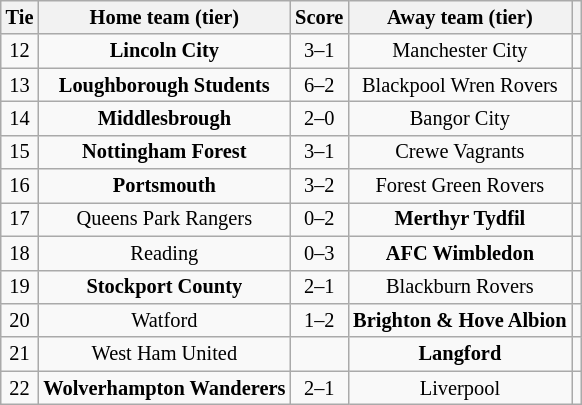<table class="wikitable" style="text-align:center; font-size:85%">
<tr>
<th>Tie</th>
<th>Home team (tier)</th>
<th>Score</th>
<th>Away team (tier)</th>
<th></th>
</tr>
<tr>
<td align="center">12</td>
<td><strong>Lincoln City</strong></td>
<td align="center">3–1 </td>
<td>Manchester City</td>
<td></td>
</tr>
<tr>
<td align="center">13</td>
<td><strong>Loughborough Students</strong></td>
<td align="center">6–2</td>
<td>Blackpool Wren Rovers</td>
<td></td>
</tr>
<tr>
<td align="center">14</td>
<td><strong>Middlesbrough</strong></td>
<td align="center">2–0</td>
<td>Bangor City</td>
<td></td>
</tr>
<tr>
<td align="center">15</td>
<td><strong>Nottingham Forest</strong></td>
<td align="center">3–1</td>
<td>Crewe Vagrants</td>
<td></td>
</tr>
<tr>
<td align="center">16</td>
<td><strong>Portsmouth</strong></td>
<td align="center">3–2</td>
<td>Forest Green Rovers</td>
<td></td>
</tr>
<tr>
<td align="center">17</td>
<td>Queens Park Rangers</td>
<td align="center">0–2</td>
<td><strong>Merthyr Tydfil</strong></td>
<td></td>
</tr>
<tr>
<td align="center">18</td>
<td>Reading</td>
<td align="center">0–3</td>
<td><strong>AFC Wimbledon</strong></td>
<td></td>
</tr>
<tr>
<td align="center">19</td>
<td><strong>Stockport County</strong></td>
<td align="center">2–1</td>
<td>Blackburn Rovers</td>
<td></td>
</tr>
<tr>
<td align="center">20</td>
<td>Watford</td>
<td align="center">1–2 </td>
<td><strong>Brighton & Hove Albion</strong></td>
<td></td>
</tr>
<tr>
<td align="center">21</td>
<td>West Ham United</td>
<td align="center"></td>
<td><strong>Langford</strong></td>
<td></td>
</tr>
<tr>
<td align="center">22</td>
<td><strong>Wolverhampton Wanderers</strong></td>
<td align="center">2–1 </td>
<td>Liverpool</td>
<td></td>
</tr>
</table>
